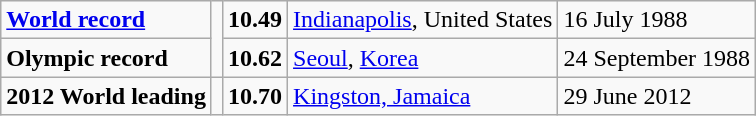<table class="wikitable">
<tr>
<td><strong><a href='#'>World record</a></strong></td>
<td rowspan=2></td>
<td><strong>10.49</strong></td>
<td><a href='#'>Indianapolis</a>, United States</td>
<td>16 July 1988</td>
</tr>
<tr>
<td><strong>Olympic record</strong></td>
<td><strong>10.62</strong></td>
<td><a href='#'>Seoul</a>, <a href='#'>Korea</a></td>
<td>24 September 1988</td>
</tr>
<tr>
<td><strong>2012 World leading</strong></td>
<td></td>
<td><strong>10.70</strong></td>
<td><a href='#'>Kingston, Jamaica</a></td>
<td>29 June 2012</td>
</tr>
</table>
